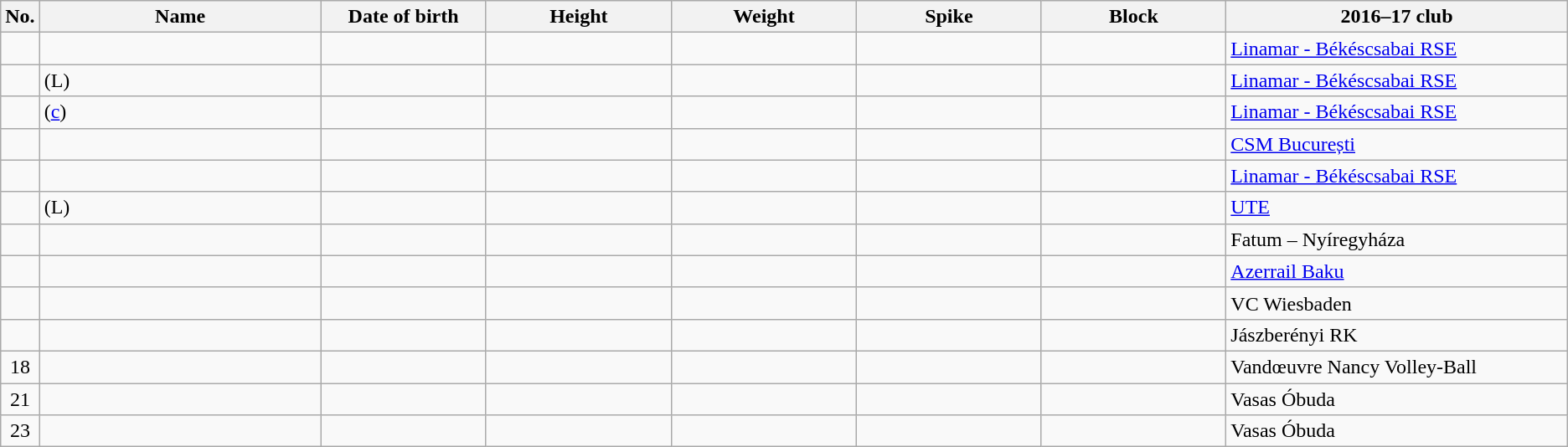<table class="wikitable sortable" style="font-size:100%; text-align:center;">
<tr>
<th>No.</th>
<th style="width:14em">Name</th>
<th style="width:8em">Date of birth</th>
<th style="width:9em">Height</th>
<th style="width:9em">Weight</th>
<th style="width:9em">Spike</th>
<th style="width:9em">Block</th>
<th style="width:17em">2016–17 club</th>
</tr>
<tr>
<td></td>
<td align=left></td>
<td align=right></td>
<td></td>
<td></td>
<td></td>
<td></td>
<td align=left> <a href='#'>Linamar - Békéscsabai RSE</a></td>
</tr>
<tr>
<td></td>
<td align=left> (L)</td>
<td align=right></td>
<td></td>
<td></td>
<td></td>
<td></td>
<td align=left> <a href='#'>Linamar - Békéscsabai RSE</a></td>
</tr>
<tr>
<td></td>
<td align=left> (<a href='#'>c</a>)</td>
<td align=right></td>
<td></td>
<td></td>
<td></td>
<td></td>
<td align=left> <a href='#'>Linamar - Békéscsabai RSE</a></td>
</tr>
<tr>
<td></td>
<td align=left></td>
<td align=right></td>
<td></td>
<td></td>
<td></td>
<td></td>
<td align=left> <a href='#'>CSM București</a></td>
</tr>
<tr>
<td></td>
<td align=left></td>
<td align=right></td>
<td></td>
<td></td>
<td></td>
<td></td>
<td align=left> <a href='#'>Linamar - Békéscsabai RSE</a></td>
</tr>
<tr>
<td></td>
<td align=left> (L)</td>
<td align=right></td>
<td></td>
<td></td>
<td></td>
<td></td>
<td align=left> <a href='#'>UTE</a></td>
</tr>
<tr>
<td></td>
<td align=left></td>
<td align=right></td>
<td></td>
<td></td>
<td></td>
<td></td>
<td align=left> Fatum – Nyíregyháza</td>
</tr>
<tr>
<td></td>
<td align=left></td>
<td align=right></td>
<td></td>
<td></td>
<td></td>
<td></td>
<td align=left> <a href='#'>Azerrail Baku</a></td>
</tr>
<tr>
<td></td>
<td align=left></td>
<td align=right></td>
<td></td>
<td></td>
<td></td>
<td></td>
<td align=left> VC Wiesbaden</td>
</tr>
<tr>
<td></td>
<td align=left></td>
<td align=right></td>
<td></td>
<td></td>
<td></td>
<td></td>
<td align=left> Jászberényi RK</td>
</tr>
<tr>
<td>18</td>
<td align=left></td>
<td align=right></td>
<td></td>
<td></td>
<td></td>
<td></td>
<td align=left> Vandœuvre Nancy Volley-Ball</td>
</tr>
<tr>
<td>21</td>
<td align=left></td>
<td align=right></td>
<td></td>
<td></td>
<td></td>
<td></td>
<td align=left> Vasas Óbuda</td>
</tr>
<tr>
<td>23</td>
<td align=left></td>
<td align=right></td>
<td></td>
<td></td>
<td></td>
<td></td>
<td align=left> Vasas Óbuda</td>
</tr>
</table>
